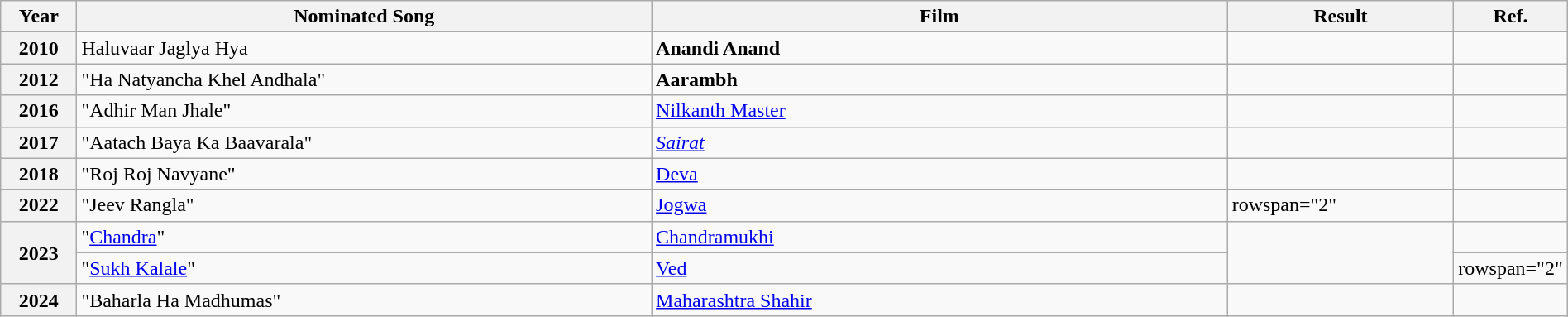<table class="wikitable plainrowheaders" width="100%" textcolor:#000;">
<tr>
<th scope="col" width=5%><strong>Year</strong></th>
<th scope="col" width=39%><strong>Nominated Song</strong></th>
<th scope="col" width=39%><strong>Film</strong></th>
<th scope="col" width=15%><strong>Result</strong></th>
<th scope="col" width=2%><strong>Ref.</strong></th>
</tr>
<tr>
<th scope="row">2010</th>
<td>Haluvaar Jaglya Hya</td>
<td><strong>Anandi Anand</strong></td>
<td></td>
<td></td>
</tr>
<tr>
<th scope="row">2012</th>
<td>"Ha Natyancha Khel Andhala"</td>
<td><strong>Aarambh</strong></td>
<td></td>
<td></td>
</tr>
<tr>
<th scope="row">2016</th>
<td>"Adhir Man Jhale"</td>
<td><a href='#'>Nilkanth Master</a></td>
<td></td>
<td></td>
</tr>
<tr>
<th scope="row">2017</th>
<td>"Aatach Baya Ka Baavarala"</td>
<td><em><a href='#'>Sairat</a></em></td>
<td></td>
<td></td>
</tr>
<tr>
<th scope="row">2018</th>
<td>"Roj Roj Navyane"</td>
<td><a href='#'>Deva</a></td>
<td></td>
<td></td>
</tr>
<tr>
<th scope="row">2022</th>
<td>"Jeev Rangla"</td>
<td><a href='#'>Jogwa</a></td>
<td>rowspan="2" </td>
<td></td>
</tr>
<tr>
<th scope="row" rowspan="2">2023</th>
<td>"<a href='#'>Chandra</a>"</td>
<td><a href='#'>Chandramukhi</a></td>
<td rowspan="2"></td>
</tr>
<tr>
<td>"<a href='#'>Sukh Kalale</a>"</td>
<td><a href='#'>Ved</a></td>
<td>rowspan="2" </td>
</tr>
<tr>
<th scope="row">2024</th>
<td>"Baharla Ha Madhumas"</td>
<td><a href='#'>Maharashtra Shahir</a></td>
<td></td>
</tr>
</table>
